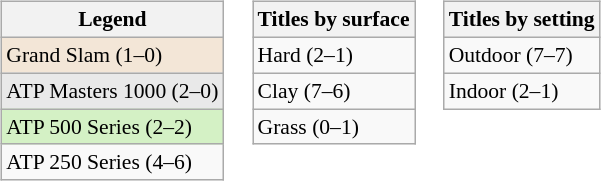<table>
<tr valign="top">
<td><br><table class="wikitable"  style=font-size:90%>
<tr>
<th>Legend</th>
</tr>
<tr style="background:#f3e6d7;">
<td>Grand Slam (1–0)</td>
</tr>
<tr style="background:#e9e9e9;">
<td>ATP Masters 1000 (2–0)</td>
</tr>
<tr style="background:#d4f1c5;">
<td>ATP 500 Series (2–2)</td>
</tr>
<tr>
<td>ATP 250 Series (4–6)</td>
</tr>
</table>
</td>
<td><br><table class="wikitable"  style=font-size:90%>
<tr>
<th>Titles by surface</th>
</tr>
<tr>
<td>Hard (2–1)</td>
</tr>
<tr>
<td>Clay (7–6)</td>
</tr>
<tr>
<td>Grass (0–1)</td>
</tr>
</table>
</td>
<td><br><table class="wikitable"  style=font-size:90%>
<tr>
<th>Titles by setting</th>
</tr>
<tr>
<td>Outdoor (7–7)</td>
</tr>
<tr>
<td>Indoor (2–1)</td>
</tr>
</table>
</td>
</tr>
</table>
